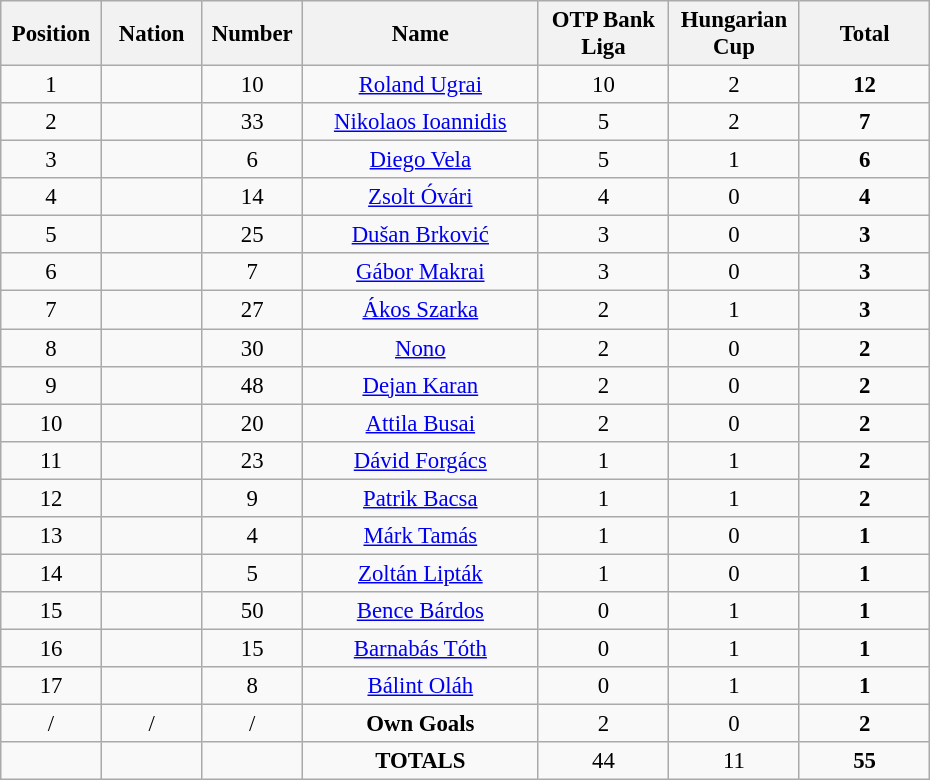<table class="wikitable" style="font-size: 95%; text-align: center;">
<tr>
<th width=60>Position</th>
<th width=60>Nation</th>
<th width=60>Number</th>
<th width=150>Name</th>
<th width=80>OTP Bank Liga</th>
<th width=80>Hungarian Cup</th>
<th width=80>Total</th>
</tr>
<tr>
<td>1</td>
<td></td>
<td>10</td>
<td><a href='#'>Roland Ugrai</a></td>
<td>10</td>
<td>2</td>
<td><strong>12</strong></td>
</tr>
<tr>
<td>2</td>
<td></td>
<td>33</td>
<td><a href='#'>Nikolaos Ioannidis</a></td>
<td>5</td>
<td>2</td>
<td><strong>7</strong></td>
</tr>
<tr>
<td>3</td>
<td></td>
<td>6</td>
<td><a href='#'>Diego Vela</a></td>
<td>5</td>
<td>1</td>
<td><strong>6</strong></td>
</tr>
<tr>
<td>4</td>
<td></td>
<td>14</td>
<td><a href='#'>Zsolt Óvári</a></td>
<td>4</td>
<td>0</td>
<td><strong>4</strong></td>
</tr>
<tr>
<td>5</td>
<td></td>
<td>25</td>
<td><a href='#'>Dušan Brković</a></td>
<td>3</td>
<td>0</td>
<td><strong>3</strong></td>
</tr>
<tr>
<td>6</td>
<td></td>
<td>7</td>
<td><a href='#'>Gábor Makrai</a></td>
<td>3</td>
<td>0</td>
<td><strong>3</strong></td>
</tr>
<tr>
<td>7</td>
<td></td>
<td>27</td>
<td><a href='#'>Ákos Szarka</a></td>
<td>2</td>
<td>1</td>
<td><strong>3</strong></td>
</tr>
<tr>
<td>8</td>
<td></td>
<td>30</td>
<td><a href='#'>Nono</a></td>
<td>2</td>
<td>0</td>
<td><strong>2</strong></td>
</tr>
<tr>
<td>9</td>
<td></td>
<td>48</td>
<td><a href='#'>Dejan Karan</a></td>
<td>2</td>
<td>0</td>
<td><strong>2</strong></td>
</tr>
<tr>
<td>10</td>
<td></td>
<td>20</td>
<td><a href='#'>Attila Busai</a></td>
<td>2</td>
<td>0</td>
<td><strong>2</strong></td>
</tr>
<tr>
<td>11</td>
<td></td>
<td>23</td>
<td><a href='#'>Dávid Forgács</a></td>
<td>1</td>
<td>1</td>
<td><strong>2</strong></td>
</tr>
<tr>
<td>12</td>
<td></td>
<td>9</td>
<td><a href='#'>Patrik Bacsa</a></td>
<td>1</td>
<td>1</td>
<td><strong>2</strong></td>
</tr>
<tr>
<td>13</td>
<td></td>
<td>4</td>
<td><a href='#'>Márk Tamás</a></td>
<td>1</td>
<td>0</td>
<td><strong>1</strong></td>
</tr>
<tr>
<td>14</td>
<td></td>
<td>5</td>
<td><a href='#'>Zoltán Lipták</a></td>
<td>1</td>
<td>0</td>
<td><strong>1</strong></td>
</tr>
<tr>
<td>15</td>
<td></td>
<td>50</td>
<td><a href='#'>Bence Bárdos</a></td>
<td>0</td>
<td>1</td>
<td><strong>1</strong></td>
</tr>
<tr>
<td>16</td>
<td></td>
<td>15</td>
<td><a href='#'>Barnabás Tóth</a></td>
<td>0</td>
<td>1</td>
<td><strong>1</strong></td>
</tr>
<tr>
<td>17</td>
<td></td>
<td>8</td>
<td><a href='#'>Bálint Oláh</a></td>
<td>0</td>
<td>1</td>
<td><strong>1</strong></td>
</tr>
<tr>
<td>/</td>
<td>/</td>
<td>/</td>
<td><strong>Own Goals</strong></td>
<td>2</td>
<td>0</td>
<td><strong>2</strong></td>
</tr>
<tr>
<td></td>
<td></td>
<td></td>
<td><strong>TOTALS</strong></td>
<td>44</td>
<td>11</td>
<td><strong>55</strong></td>
</tr>
</table>
